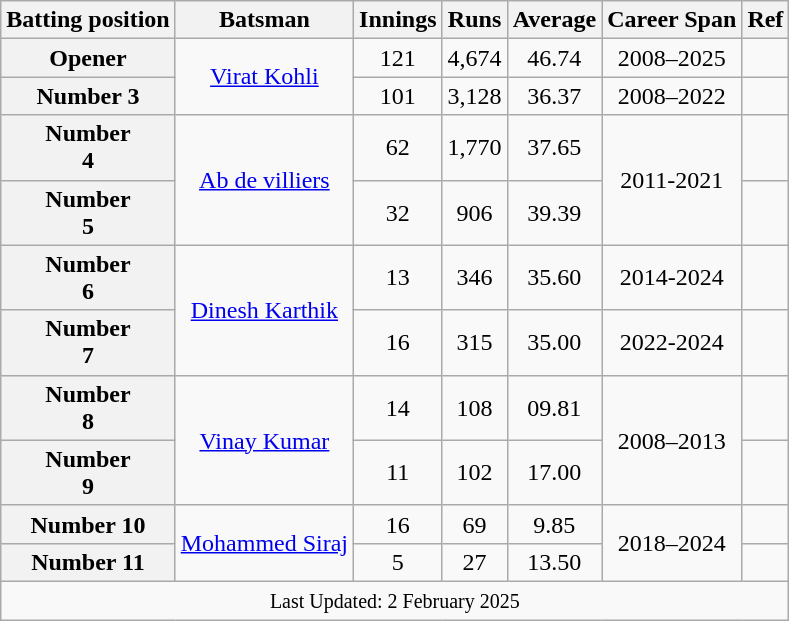<table class="wikitable sortable" style=text-align:center;>
<tr>
<th scope="col">Batting position</th>
<th scope="col">Batsman</th>
<th scope="col">Innings</th>
<th scope="col">Runs</th>
<th scope="col">Average</th>
<th scope="col">Career Span</th>
<th scope="col">Ref</th>
</tr>
<tr>
<th scope=row style=text-align:center;>Opener</th>
<td rowspan="2"><a href='#'>Virat Kohli</a></td>
<td>121</td>
<td>4,674</td>
<td>46.74</td>
<td>2008–2025</td>
<td></td>
</tr>
<tr>
<th scope=row style=text-align:center;>Number 3</th>
<td>101</td>
<td>3,128</td>
<td>36.37</td>
<td>2008–2022</td>
<td></td>
</tr>
<tr>
<th scope=row style=text-align:center;>Number<br>4</th>
<td rowspan="2"><a href='#'>Ab de villiers</a></td>
<td>62</td>
<td>1,770</td>
<td>37.65</td>
<td rowspan="2">2011-2021</td>
<td></td>
</tr>
<tr>
<th scope=row style=text-align:center;>Number<br>5</th>
<td>32</td>
<td>906</td>
<td>39.39</td>
<td></td>
</tr>
<tr>
<th scope=row style=text-align:center;>Number<br>6</th>
<td rowspan="2"><a href='#'>Dinesh Karthik</a></td>
<td>13</td>
<td>346</td>
<td>35.60</td>
<td>2014-2024</td>
<td></td>
</tr>
<tr>
<th scope=row style=text-align:center;>Number<br>7</th>
<td>16</td>
<td>315</td>
<td>35.00</td>
<td>2022-2024</td>
<td></td>
</tr>
<tr>
<th scope=row style=text-align:center;>Number<br>8</th>
<td rowspan=2><a href='#'>Vinay Kumar</a></td>
<td>14</td>
<td>108</td>
<td>09.81</td>
<td rowspan="2">2008–2013</td>
<td></td>
</tr>
<tr>
<th scope=row style=text-align:center;>Number<br>9</th>
<td>11</td>
<td>102</td>
<td>17.00</td>
<td></td>
</tr>
<tr>
<th scope="row" style="text-align:center;">Number 10</th>
<td rowspan="2"><a href='#'>Mohammed Siraj</a></td>
<td>16</td>
<td>69</td>
<td>9.85</td>
<td rowspan="2">2018–2024</td>
<td></td>
</tr>
<tr>
<th scope="row" style="text-align:center;">Number 11</th>
<td>5</td>
<td>27</td>
<td>13.50</td>
<td></td>
</tr>
<tr>
<td colspan=7><small>Last Updated: 2 February 2025</small></td>
</tr>
</table>
